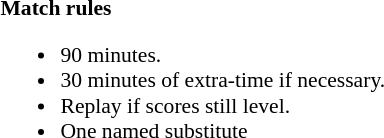<table style="width:100%; font-size:90%;">
<tr>
<td><strong>Match rules</strong><br><ul><li>90 minutes.</li><li>30 minutes of extra-time if necessary.</li><li>Replay if scores still level.</li><li>One named substitute</li></ul></td>
</tr>
</table>
